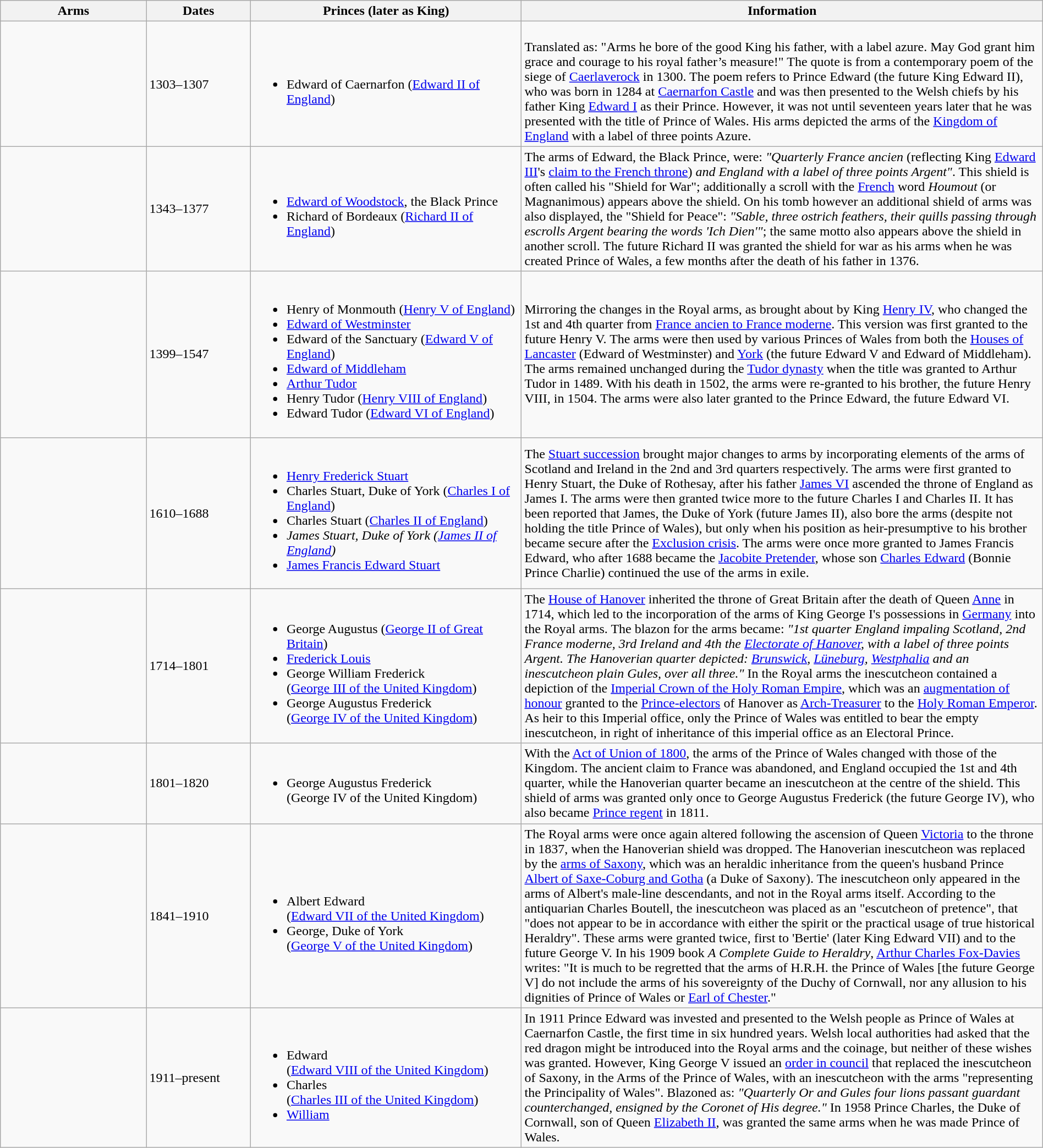<table width = "100%" class=wikitable>
<tr>
<th width = "14%">Arms</th>
<th width = "10%">Dates</th>
<th width = "26%">Princes (later as King)</th>
<th width = "50%">Information</th>
</tr>
<tr>
<td></td>
<td>1303–1307</td>
<td><br><ul><li>Edward of Caernarfon (<a href='#'>Edward II of England</a>)</li></ul></td>
<td><br>Translated as: "Arms he bore of the good King his father, with a label azure. May God grant him grace and courage to his royal father’s measure!" The quote is from a contemporary poem of the siege of <a href='#'>Caerlaverock</a> in 1300. The poem refers to Prince Edward (the future King Edward II), who was born in 1284 at <a href='#'>Caernarfon Castle</a> and was then presented to the Welsh chiefs by his father King <a href='#'>Edward I</a> as their Prince. However, it was not until seventeen years later that he was presented with the title of Prince of Wales. His arms depicted the arms of the <a href='#'>Kingdom of England</a> with a label of three points Azure.</td>
</tr>
<tr>
<td></td>
<td>1343–1377</td>
<td><br><ul><li><a href='#'>Edward of Woodstock</a>, the Black Prince</li><li>Richard of Bordeaux (<a href='#'>Richard II of England</a>)</li></ul></td>
<td> The arms of Edward, the Black Prince, were: <em>"Quarterly France ancien</em> (reflecting King <a href='#'>Edward III</a>'s <a href='#'>claim to the French throne</a>) <em>and England with a label of three points Argent"</em>. This shield is often called his "Shield for War"; additionally a scroll with the <a href='#'>French</a> word <em>Houmout</em> (or Magnanimous) appears above the shield. On his tomb however an additional shield of arms was also displayed, the "Shield for Peace": <em>"Sable, three ostrich feathers, their quills passing through escrolls Argent bearing the words 'Ich Dien'"</em>; the same motto also appears above the shield in another scroll. The future Richard II was granted the shield for war as his arms when he was created Prince of Wales, a few months after the death of his father in 1376.</td>
</tr>
<tr>
<td></td>
<td>1399–1547</td>
<td><br><ul><li>Henry of Monmouth (<a href='#'>Henry V of England</a>)</li><li><a href='#'>Edward of Westminster</a></li><li>Edward of the Sanctuary (<a href='#'>Edward V of England</a>)</li><li><a href='#'>Edward of Middleham</a></li><li><a href='#'>Arthur Tudor</a></li><li>Henry Tudor (<a href='#'>Henry VIII of England</a>)</li><li>Edward Tudor (<a href='#'>Edward VI of England</a>)</li></ul></td>
<td>Mirroring the changes in the Royal arms, as brought about by King <a href='#'>Henry IV</a>, who changed the 1st and 4th quarter from <a href='#'>France ancien to France moderne</a>. This version was first granted to the future Henry V. The arms were then used by various Princes of Wales from both the <a href='#'>Houses of Lancaster</a> (Edward of Westminster) and <a href='#'>York</a> (the future Edward V and Edward of Middleham). The arms remained unchanged during the <a href='#'>Tudor dynasty</a> when the title was granted to Arthur Tudor in 1489. With his death in 1502, the arms were re-granted to his brother, the future Henry VIII, in 1504. The arms were also later granted to the Prince Edward, the future Edward VI.</td>
</tr>
<tr>
<td></td>
<td>1610–1688</td>
<td><br><ul><li><a href='#'>Henry Frederick Stuart</a></li><li>Charles Stuart, Duke of York (<a href='#'>Charles I of England</a>)</li><li>Charles Stuart (<a href='#'>Charles II of England</a>)</li><li><em>James Stuart, Duke of York (<a href='#'>James II of England</a>)</em></li><li><a href='#'>James Francis Edward Stuart</a></li></ul></td>
<td>The <a href='#'>Stuart succession</a> brought major changes to arms by incorporating elements of the arms of Scotland and Ireland in the 2nd and 3rd quarters respectively. The arms were first granted to Henry Stuart, the Duke of Rothesay, after his father <a href='#'>James VI</a> ascended the throne of England as James I. The arms were then granted twice more to the future Charles I and Charles II. It has been reported that James, the Duke of York (future James II), also bore the arms (despite not holding the title Prince of Wales), but only when his position as heir-presumptive to his brother became secure after the <a href='#'>Exclusion crisis</a>. The arms were once more granted to James Francis Edward, who after 1688 became the <a href='#'>Jacobite Pretender</a>, whose son <a href='#'>Charles Edward</a> (Bonnie Prince Charlie) continued the use of the arms in exile.</td>
</tr>
<tr>
<td></td>
<td>1714–1801</td>
<td><br><ul><li>George Augustus (<a href='#'>George II of Great Britain</a>)</li><li><a href='#'>Frederick Louis</a></li><li>George William Frederick<br>(<a href='#'>George III of the United Kingdom</a>)</li><li>George Augustus Frederick<br>(<a href='#'>George IV of the United Kingdom</a>)</li></ul></td>
<td> The <a href='#'>House of Hanover</a> inherited the throne of Great Britain after the death of Queen <a href='#'>Anne</a> in 1714, which led to the incorporation of the arms of King George I's possessions in <a href='#'>Germany</a> into the Royal arms. The blazon for the arms became: <em>"1st quarter England impaling Scotland, 2nd France moderne, 3rd Ireland and 4th the <a href='#'>Electorate of Hanover</a>, with a label of three points Argent. The Hanoverian quarter depicted: <a href='#'>Brunswick</a>, <a href='#'>Lüneburg</a>, <a href='#'>Westphalia</a> and an inescutcheon plain Gules, over all three."</em> In the Royal arms the inescutcheon contained a depiction of the <a href='#'>Imperial Crown of the Holy Roman Empire</a>, which was an <a href='#'>augmentation of honour</a> granted to the <a href='#'>Prince-electors</a> of Hanover as <a href='#'>Arch-Treasurer</a> to the <a href='#'>Holy Roman Emperor</a>. As heir to this Imperial office, only the Prince of Wales was entitled to bear the empty inescutcheon, in right of inheritance of this imperial office as an Electoral Prince.</td>
</tr>
<tr>
<td></td>
<td>1801–1820</td>
<td><br><ul><li>George Augustus Frederick<br>(George IV of the United Kingdom)</li></ul></td>
<td>With the <a href='#'>Act of Union of 1800</a>, the arms of the Prince of Wales changed with those of the Kingdom. The ancient claim to France was abandoned, and England occupied the 1st and 4th quarter, while the Hanoverian quarter became an inescutcheon at the centre of the shield. This shield of arms was granted only once to George Augustus Frederick (the future George IV), who also became <a href='#'>Prince regent</a> in 1811.</td>
</tr>
<tr>
<td></td>
<td>1841–1910</td>
<td><br><ul><li>Albert Edward <br>(<a href='#'>Edward VII of the United Kingdom</a>)</li><li>George, Duke of York<br>(<a href='#'>George V of the United Kingdom</a>)</li></ul></td>
<td>The Royal arms were once again altered following the ascension of Queen <a href='#'>Victoria</a> to the throne in 1837, when the Hanoverian shield was dropped. The Hanoverian inescutcheon was replaced by the <a href='#'>arms of Saxony</a>, which was an heraldic inheritance from the queen's husband Prince <a href='#'>Albert of Saxe-Coburg and Gotha</a> (a Duke of Saxony). The inescutcheon only appeared in the arms of Albert's male-line descendants, and not in the Royal arms itself. According to the antiquarian Charles Boutell, the inescutcheon was placed as an "escutcheon of pretence", that "does not appear to be in accordance with either the spirit or the practical usage of true historical Heraldry". These arms were granted twice, first to 'Bertie' (later King Edward VII) and to the future George V. In his 1909 book <em>A Complete Guide to Heraldry</em>, <a href='#'>Arthur Charles Fox-Davies</a> writes: "It is much to be regretted that the arms of H.R.H. the Prince of Wales [the future George V] do not include the arms of his sovereignty of the Duchy of Cornwall, nor any allusion to his dignities of Prince of Wales or <a href='#'>Earl of Chester</a>."</td>
</tr>
<tr>
<td></td>
<td>1911–present</td>
<td><br><ul><li>Edward<br>(<a href='#'>Edward VIII of the United Kingdom</a>)</li><li>Charles<br>(<a href='#'>Charles III of the United Kingdom</a>)</li><li><a href='#'>William</a></li></ul></td>
<td>In 1911 Prince Edward was invested and presented to the Welsh people as Prince of Wales at Caernarfon Castle, the first time in six hundred years. Welsh local authorities had asked that the red dragon might be introduced into the Royal arms and the coinage, but neither of these wishes was granted. However, King George V issued an <a href='#'>order in council</a> that replaced the inescutcheon of Saxony, in the Arms of the Prince of Wales, with an inescutcheon with the arms "representing the Principality of Wales". Blazoned as: <em>"Quarterly Or and Gules four lions passant guardant counterchanged, ensigned by the Coronet of His degree."</em> In 1958 Prince Charles, the Duke of Cornwall, son of Queen <a href='#'>Elizabeth II</a>, was granted the same arms when he was made Prince of Wales.</td>
</tr>
</table>
